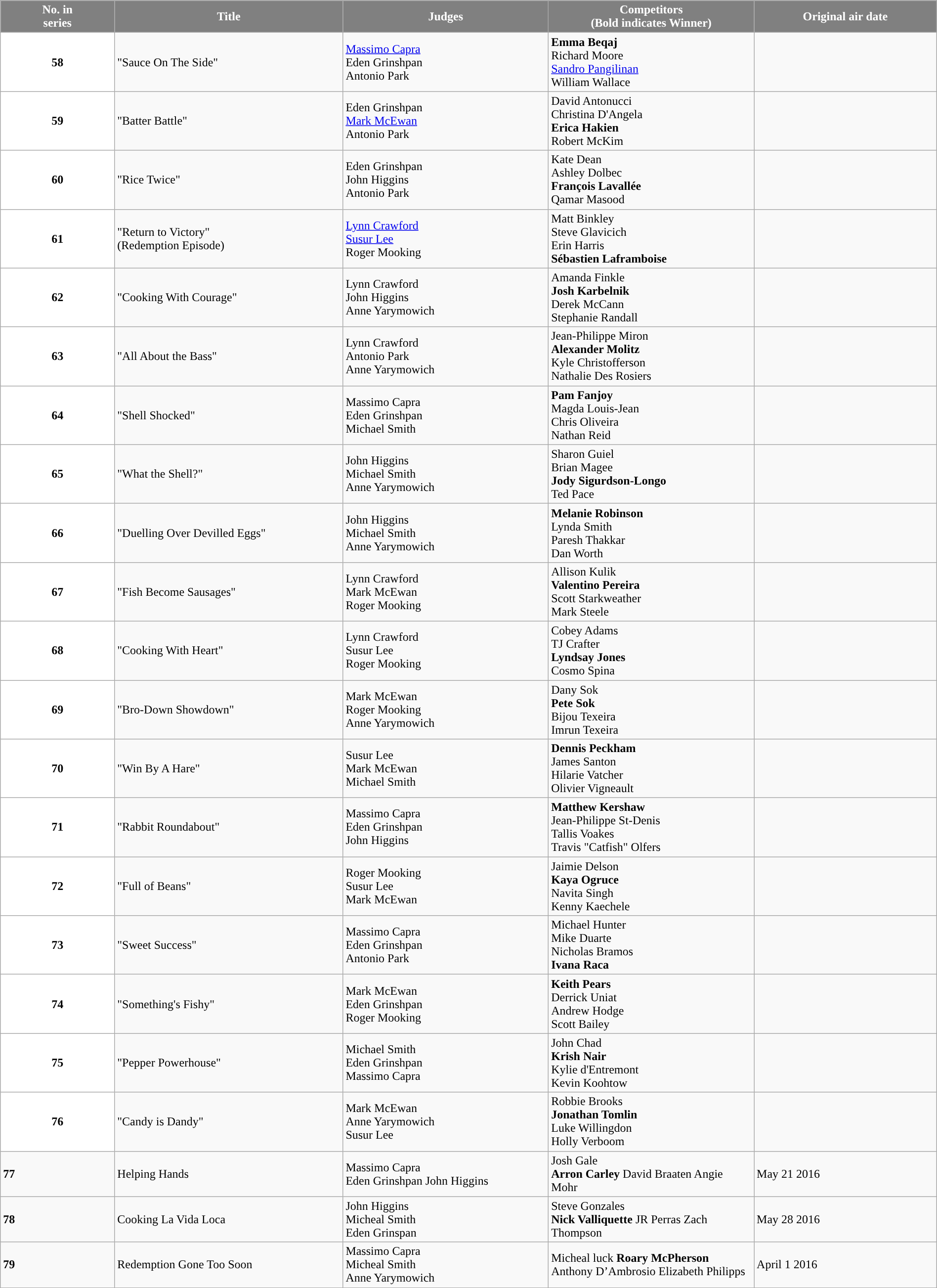<table class="wikitable" style="width:100%;margin:auto;">
<tr>
<th scope="col" style="background-color:#808080;color:white;width:10%;">No. in<br>series</th>
<th scope="col" style="background-color:#808080;color:white;width:20%;">Title<br></th>
<th scope="col" style="background-color:#808080;color:white;width:18%;">Judges<br></th>
<th scope="col" style="background-color:#808080;color:white;width:18%;">Competitors<br><span>(<strong>Bold</strong> indicates Winner)</span></th>
<th scope="col" style="background-color:#808080;color:white;width:16%;">Original air date<br></th>
</tr>
<tr>
<th scope="row" style="background-color:white">58</th>
<td>"Sauce On The Side"</td>
<td><a href='#'>Massimo Capra</a><br>Eden Grinshpan<br>Antonio Park</td>
<td><strong>Emma Beqaj</strong><br>Richard Moore<br><a href='#'>Sandro Pangilinan</a><br>William Wallace</td>
<td></td>
</tr>
<tr>
<th scope="row" style="background-color:white">59</th>
<td>"Batter Battle"</td>
<td>Eden Grinshpan<br><a href='#'>Mark McEwan</a><br>Antonio Park</td>
<td>David Antonucci<br>Christina D'Angela<br><strong>Erica Hakien</strong><br>Robert McKim</td>
<td></td>
</tr>
<tr>
<th scope="row" style="background-color:white">60</th>
<td>"Rice Twice"</td>
<td>Eden Grinshpan<br>John Higgins<br>Antonio Park</td>
<td>Kate Dean<br>Ashley Dolbec<br><strong>François Lavallée</strong><br>Qamar Masood</td>
<td></td>
</tr>
<tr>
<th scope="row" style="background-color:white">61</th>
<td>"Return to Victory"<br>(Redemption Episode)</td>
<td><a href='#'>Lynn Crawford</a><br><a href='#'>Susur Lee</a><br>Roger Mooking</td>
<td>Matt Binkley<br>Steve Glavicich<br>Erin Harris<br><strong>Sébastien Laframboise</strong></td>
<td></td>
</tr>
<tr>
<th scope="row" style="background-color:white">62</th>
<td>"Cooking With Courage"</td>
<td>Lynn Crawford<br>John Higgins<br>Anne Yarymowich</td>
<td>Amanda Finkle<br><strong>Josh Karbelnik</strong><br>Derek McCann<br>Stephanie Randall</td>
<td></td>
</tr>
<tr>
<th scope="row" style="background-color:white">63</th>
<td>"All About the Bass"</td>
<td>Lynn Crawford<br>Antonio Park<br>Anne Yarymowich</td>
<td>Jean-Philippe Miron<br><strong>Alexander Molitz</strong><br>Kyle Christofferson<br>Nathalie Des Rosiers</td>
<td></td>
</tr>
<tr>
<th scope="row" style="background-color:white">64</th>
<td>"Shell Shocked"</td>
<td>Massimo Capra<br>Eden Grinshpan<br>Michael Smith</td>
<td><strong>Pam Fanjoy</strong><br>Magda Louis-Jean<br>Chris Oliveira<br>Nathan Reid</td>
<td></td>
</tr>
<tr>
<th scope="row" style="background-color:white">65</th>
<td>"What the Shell?"</td>
<td>John Higgins<br>Michael Smith<br>Anne Yarymowich</td>
<td>Sharon Guiel<br>Brian Magee<br><strong>Jody Sigurdson-Longo</strong><br>Ted Pace</td>
<td></td>
</tr>
<tr>
<th scope="row" style="background-color:white">66</th>
<td>"Duelling Over Devilled Eggs"</td>
<td>John Higgins<br>Michael Smith<br>Anne Yarymowich</td>
<td><strong>Melanie Robinson</strong><br>Lynda Smith<br>Paresh Thakkar<br>Dan Worth</td>
<td></td>
</tr>
<tr>
<th scope="row" style="background-color:white">67</th>
<td>"Fish Become Sausages"</td>
<td>Lynn Crawford<br>Mark McEwan<br>Roger Mooking</td>
<td>Allison Kulik<br><strong>Valentino Pereira</strong><br>Scott Starkweather<br>Mark Steele</td>
<td></td>
</tr>
<tr>
<th scope="row" style="background-color:white">68</th>
<td>"Cooking With Heart"</td>
<td>Lynn Crawford<br>Susur Lee<br>Roger Mooking</td>
<td>Cobey Adams<br>TJ Crafter<br><strong>Lyndsay Jones</strong><br>Cosmo Spina</td>
<td></td>
</tr>
<tr>
<th scope="row" style="background-color:white">69</th>
<td>"Bro-Down Showdown"</td>
<td>Mark McEwan<br>Roger Mooking<br>Anne Yarymowich</td>
<td>Dany Sok<br><strong>Pete Sok</strong><br>Bijou Texeira<br>Imrun Texeira</td>
<td></td>
</tr>
<tr>
<th scope="row" style="background-color:white">70</th>
<td>"Win By A Hare"</td>
<td>Susur Lee<br>Mark McEwan<br>Michael Smith</td>
<td><strong>Dennis Peckham</strong><br>James Santon<br>Hilarie Vatcher<br>Olivier Vigneault</td>
<td></td>
</tr>
<tr>
<th scope="row" style="background-color:white">71</th>
<td>"Rabbit Roundabout"</td>
<td>Massimo Capra<br>Eden Grinshpan<br>John Higgins</td>
<td><strong>Matthew Kershaw</strong><br>Jean-Philippe St-Denis<br>Tallis Voakes<br>Travis "Catfish" Olfers</td>
<td></td>
</tr>
<tr>
<th scope="row" style="background-color:white">72</th>
<td>"Full of Beans"</td>
<td>Roger Mooking<br>Susur Lee<br>Mark McEwan</td>
<td>Jaimie Delson<br><strong>Kaya Ogruce</strong><br>Navita Singh<br>Kenny Kaechele</td>
<td></td>
</tr>
<tr>
<th scope="row" style="background-color:white">73</th>
<td>"Sweet Success"</td>
<td>Massimo Capra<br>Eden Grinshpan<br>Antonio Park</td>
<td>Michael Hunter<br>Mike Duarte<br>Nicholas Bramos<br><strong>Ivana Raca</strong></td>
<td></td>
</tr>
<tr>
<th scope="row" style="background-color:white">74</th>
<td>"Something's Fishy"</td>
<td>Mark McEwan<br>Eden Grinshpan<br>Roger Mooking</td>
<td><strong>Keith Pears</strong><br>Derrick Uniat<br>Andrew Hodge<br>Scott Bailey</td>
<td></td>
</tr>
<tr>
<th scope="row" style="background-color:white">75</th>
<td>"Pepper Powerhouse"</td>
<td>Michael Smith<br>Eden Grinshpan<br>Massimo Capra</td>
<td>John Chad<br><strong>Krish Nair</strong><br>Kylie d'Entremont<br>Kevin Koohtow</td>
<td></td>
</tr>
<tr>
<th scope="row" style="background-color:white">76</th>
<td>"Candy is Dandy"</td>
<td>Mark McEwan<br>Anne Yarymowich<br>Susur Lee</td>
<td>Robbie Brooks<br><strong>Jonathan Tomlin</strong><br>Luke Willingdon<br>Holly Verboom</td>
<td></td>
</tr>
<tr>
<td><strong>77</strong></td>
<td>Helping Hands</td>
<td>Massimo Capra<br>Eden Grinshpan John Higgins</td>
<td>Josh Gale<br><strong>Arron Carley</strong> David Braaten Angie Mohr</td>
<td>May 21 2016</td>
</tr>
<tr>
<td><strong>78</strong></td>
<td>Cooking La Vida Loca</td>
<td>John Higgins<br>Micheal Smith<br>Eden Grinspan</td>
<td>Steve Gonzales<br><strong>Nick Valliquette</strong> 
JR Perras 
Zach Thompson</td>
<td>May 28 2016</td>
</tr>
<tr>
<td><strong>79</strong></td>
<td>Redemption Gone Too Soon</td>
<td>Massimo Capra<br>Micheal Smith<br>Anne Yarymowich</td>
<td>Micheal luck <strong>Roary</strong> <strong>McPherson</strong> Anthony D’Ambrosio Elizabeth Philipps</td>
<td>April 1 2016</td>
</tr>
</table>
